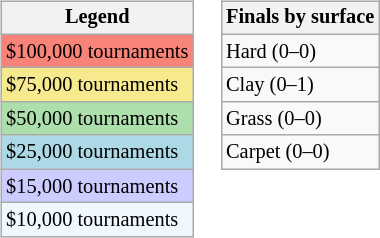<table>
<tr valign=top>
<td><br><table class=wikitable style="font-size:85%">
<tr>
<th>Legend</th>
</tr>
<tr style="background:#f88379;">
<td>$100,000 tournaments</td>
</tr>
<tr style="background:#f7e98e;">
<td>$75,000 tournaments</td>
</tr>
<tr style="background:#addfad;">
<td>$50,000 tournaments</td>
</tr>
<tr style="background:lightblue;">
<td>$25,000 tournaments</td>
</tr>
<tr style="background:#ccccff;">
<td>$15,000 tournaments</td>
</tr>
<tr style="background:#f0f8ff;">
<td>$10,000 tournaments</td>
</tr>
</table>
</td>
<td><br><table class=wikitable style="font-size:85%">
<tr>
<th>Finals by surface</th>
</tr>
<tr>
<td>Hard (0–0)</td>
</tr>
<tr>
<td>Clay (0–1)</td>
</tr>
<tr>
<td>Grass (0–0)</td>
</tr>
<tr>
<td>Carpet (0–0)</td>
</tr>
</table>
</td>
</tr>
</table>
